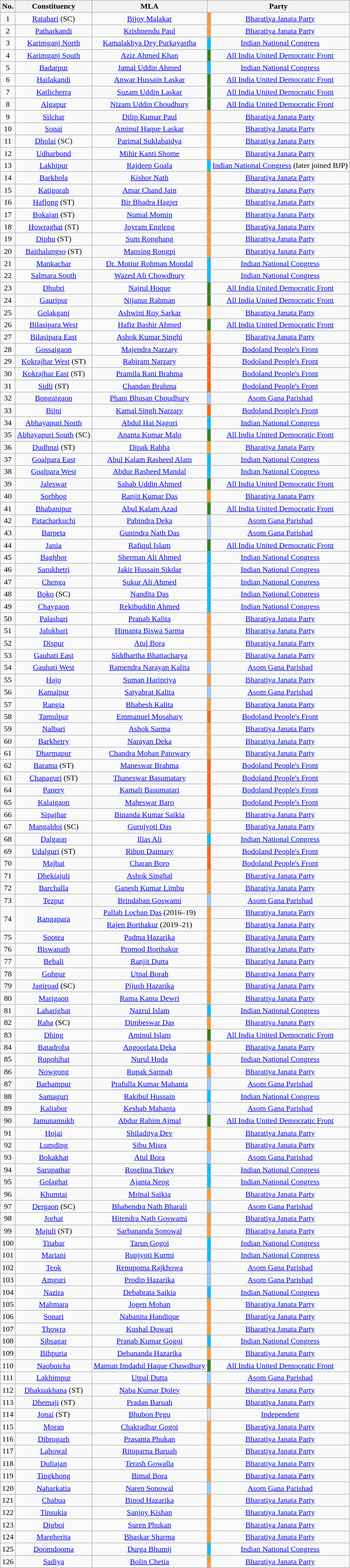<table class="wikitable sortable" style="text-align:center;">
<tr>
<th>No.</th>
<th>Constituency</th>
<th>MLA</th>
<th colspan="2">Party</th>
</tr>
<tr>
<td>1</td>
<td><a href='#'>Ratabari</a> (SC)</td>
<td><a href='#'>Bijoy Malakar</a></td>
<td bgcolor="#FF9933"></td>
<td><a href='#'>Bharatiya Janata Party</a></td>
</tr>
<tr>
<td>2</td>
<td><a href='#'>Patharkandi</a></td>
<td><a href='#'>Krishnendu Paul</a></td>
<td bgcolor="#FF9933"></td>
<td><a href='#'>Bharatiya Janata Party</a></td>
</tr>
<tr>
<td>3</td>
<td><a href='#'>Karimganj North</a></td>
<td><a href='#'>Kamalakhya Dey Purkayastha</a></td>
<td bgcolor="#00BFFF"></td>
<td><a href='#'>Indian National Congress</a></td>
</tr>
<tr>
<td>4</td>
<td><a href='#'>Karimganj South</a></td>
<td><a href='#'>Aziz Ahmed Khan</a></td>
<td bgcolor="#348017"></td>
<td><a href='#'>All India United Democratic Front</a></td>
</tr>
<tr>
<td>5</td>
<td><a href='#'>Badarpur</a></td>
<td><a href='#'>Jamal Uddin Ahmed</a></td>
<td bgcolor="#00BFFF"></td>
<td><a href='#'>Indian National Congress</a></td>
</tr>
<tr>
<td>6</td>
<td><a href='#'>Hailakandi</a></td>
<td><a href='#'>Anwar Hussain Laskar</a></td>
<td bgcolor="#348017"></td>
<td><a href='#'>All India United Democratic Front</a></td>
</tr>
<tr>
<td>7</td>
<td><a href='#'>Katlicherra</a></td>
<td><a href='#'>Suzam Uddin Laskar</a></td>
<td bgcolor="#348017"></td>
<td><a href='#'>All India United Democratic Front</a></td>
</tr>
<tr>
<td>8</td>
<td><a href='#'>Algapur</a></td>
<td><a href='#'>Nizam Uddin Choudhury</a></td>
<td bgcolor="#348017"></td>
<td><a href='#'>All India United Democratic Front</a></td>
</tr>
<tr>
<td>9</td>
<td><a href='#'>Silchar</a></td>
<td><a href='#'>Dilip Kumar Paul</a></td>
<td bgcolor="#FF9933"></td>
<td><a href='#'>Bharatiya Janata Party</a></td>
</tr>
<tr>
<td>10</td>
<td><a href='#'>Sonai</a></td>
<td><a href='#'>Aminul Haque Laskar</a></td>
<td bgcolor="#FF9933"></td>
<td><a href='#'>Bharatiya Janata Party</a></td>
</tr>
<tr>
<td>11</td>
<td><a href='#'>Dholai</a> (SC)</td>
<td><a href='#'>Parimal Suklabaidya</a></td>
<td bgcolor="#FF9933"></td>
<td><a href='#'>Bharatiya Janata Party</a></td>
</tr>
<tr>
<td>12</td>
<td><a href='#'>Udharbond</a></td>
<td><a href='#'>Mihir Kanti Shome</a></td>
<td bgcolor="#FF9933"></td>
<td><a href='#'>Bharatiya Janata Party</a></td>
</tr>
<tr>
<td>13</td>
<td><a href='#'>Lakhipur</a></td>
<td><a href='#'>Rajdeep Goala</a></td>
<td bgcolor="#00BFFF"></td>
<td><a href='#'>Indian National Congress</a> (later joined BJP)</td>
</tr>
<tr>
<td>14</td>
<td><a href='#'>Barkhola</a></td>
<td><a href='#'>Kishor Nath</a></td>
<td bgcolor="#FF9933"></td>
<td><a href='#'>Bharatiya Janata Party</a></td>
</tr>
<tr>
<td>15</td>
<td><a href='#'>Katigorah</a></td>
<td><a href='#'>Amar Chand Jain</a></td>
<td bgcolor="#FF9933"></td>
<td><a href='#'>Bharatiya Janata Party</a></td>
</tr>
<tr>
<td>16</td>
<td><a href='#'>Haflong</a> (ST)</td>
<td><a href='#'>Bir Bhadra Hagjer</a></td>
<td bgcolor="#FF9933"></td>
<td><a href='#'>Bharatiya Janata Party</a></td>
</tr>
<tr>
<td>17</td>
<td><a href='#'>Bokajan</a> (ST)</td>
<td><a href='#'>Numal Momin</a></td>
<td bgcolor="#FF9933"></td>
<td><a href='#'>Bharatiya Janata Party</a></td>
</tr>
<tr>
<td>18</td>
<td><a href='#'>Howraghat</a> (ST)</td>
<td><a href='#'>Joyram Engleng</a></td>
<td bgcolor="#FF9933"></td>
<td><a href='#'>Bharatiya Janata Party</a></td>
</tr>
<tr>
<td>19</td>
<td><a href='#'>Diphu</a> (ST)</td>
<td><a href='#'>Sum Ronghang</a></td>
<td bgcolor="#FF9933"></td>
<td><a href='#'>Bharatiya Janata Party</a></td>
</tr>
<tr>
<td>20</td>
<td><a href='#'>Baithalangso</a> (ST)</td>
<td><a href='#'>Mansing Rongpi</a></td>
<td bgcolor="#FF9933"></td>
<td><a href='#'>Bharatiya Janata Party</a></td>
</tr>
<tr>
<td>21</td>
<td><a href='#'>Mankachar</a></td>
<td><a href='#'>Dr. Motiur Rohman Mondal</a></td>
<td bgcolor="#00BFFF"></td>
<td><a href='#'>Indian National Congress</a></td>
</tr>
<tr>
<td>22</td>
<td><a href='#'>Salmara South</a></td>
<td><a href='#'>Wazed Ali Chowdhury</a></td>
<td bgcolor="#00BFFF"></td>
<td><a href='#'>Indian National Congress</a></td>
</tr>
<tr>
<td>23</td>
<td><a href='#'>Dhubri</a></td>
<td><a href='#'>Najrul Hoque</a></td>
<td bgcolor="#348017"></td>
<td><a href='#'>All India United Democratic Front</a></td>
</tr>
<tr>
<td>24</td>
<td><a href='#'>Gauripur</a></td>
<td><a href='#'>Nijanur Rahman</a></td>
<td bgcolor="#348017"></td>
<td><a href='#'>All India United Democratic Front</a></td>
</tr>
<tr>
<td>25</td>
<td><a href='#'>Golakganj</a></td>
<td><a href='#'>Ashwini Roy Sarkar</a></td>
<td bgcolor="#FF9933"></td>
<td><a href='#'>Bharatiya Janata Party</a></td>
</tr>
<tr>
<td>26</td>
<td><a href='#'>Bilasipara West</a></td>
<td><a href='#'>Hafiz Bashir Ahmed</a></td>
<td bgcolor="#348017"></td>
<td><a href='#'>All India United Democratic Front</a></td>
</tr>
<tr>
<td>27</td>
<td><a href='#'>Bilasipara East</a></td>
<td><a href='#'>Ashok Kumar Singhi</a></td>
<td bgcolor="#FF9933"></td>
<td><a href='#'>Bharatiya Janata Party</a></td>
</tr>
<tr>
<td>28</td>
<td><a href='#'>Gossaigaon</a></td>
<td><a href='#'>Majendra Narzary</a></td>
<td bgcolor="#FF6600"></td>
<td><a href='#'>Bodoland People's Front</a></td>
</tr>
<tr>
<td>29</td>
<td><a href='#'>Kokrajhar West</a> (ST)</td>
<td><a href='#'>Rabiram Narzary</a></td>
<td bgcolor="#FF6600"></td>
<td><a href='#'>Bodoland People's Front</a></td>
</tr>
<tr>
<td>30</td>
<td><a href='#'>Kokrajhar East</a> (ST)</td>
<td><a href='#'>Pramila Rani Brahma</a></td>
<td bgcolor="#FF6600"></td>
<td><a href='#'>Bodoland People's Front</a></td>
</tr>
<tr>
<td>31</td>
<td><a href='#'>Sidli</a> (ST)</td>
<td><a href='#'>Chandan Brahma</a></td>
<td bgcolor="#FF6600"></td>
<td><a href='#'>Bodoland People's Front</a></td>
</tr>
<tr>
<td>32</td>
<td><a href='#'>Bongaigaon</a></td>
<td><a href='#'>Phani Bhusan Choudhury</a></td>
<td bgcolor="#99CCFF"></td>
<td><a href='#'>Asom Gana Parishad</a></td>
</tr>
<tr>
<td>33</td>
<td><a href='#'>Bijni</a></td>
<td><a href='#'>Kamal Singh Narzary</a></td>
<td bgcolor="#FF6600"></td>
<td><a href='#'>Bodoland People's Front</a></td>
</tr>
<tr>
<td>34</td>
<td><a href='#'>Abhayapuri North</a></td>
<td><a href='#'>Abdul Hai Nagori</a></td>
<td bgcolor="#00BFFF"></td>
<td><a href='#'>Indian National Congress</a></td>
</tr>
<tr>
<td>35</td>
<td><a href='#'>Abhayapuri South</a> (SC)</td>
<td><a href='#'>Ananta Kumar Malo</a></td>
<td bgcolor="#348017"></td>
<td><a href='#'>All India United Democratic Front</a></td>
</tr>
<tr>
<td>36</td>
<td><a href='#'>Dudhnai</a> (ST)</td>
<td><a href='#'>Dipak Rabha</a></td>
<td bgcolor="#FF9933"></td>
<td><a href='#'>Bharatiya Janata Party</a></td>
</tr>
<tr>
<td>37</td>
<td><a href='#'>Goalpara East</a></td>
<td><a href='#'>Abul Kalam Rasheed Alam</a></td>
<td bgcolor="#00BFFF"></td>
<td><a href='#'>Indian National Congress</a></td>
</tr>
<tr>
<td>38</td>
<td><a href='#'>Goalpara West</a></td>
<td><a href='#'>Abdur Rasheed Mandal</a></td>
<td bgcolor="#00BFFF"></td>
<td><a href='#'>Indian National Congress</a></td>
</tr>
<tr>
<td>39</td>
<td><a href='#'>Jaleswar</a></td>
<td><a href='#'>Sahab Uddin Ahmed</a></td>
<td bgcolor="#348017"></td>
<td><a href='#'>All India United Democratic Front</a></td>
</tr>
<tr>
<td>40</td>
<td><a href='#'>Sorbhog</a></td>
<td><a href='#'>Ranjit Kumar Das</a></td>
<td bgcolor="#FF9933"></td>
<td><a href='#'>Bharatiya Janata Party</a></td>
</tr>
<tr>
<td>41</td>
<td><a href='#'>Bhabanipur</a></td>
<td><a href='#'>Abul Kalam Azad</a></td>
<td bgcolor="#348017"></td>
<td><a href='#'>All India United Democratic Front</a></td>
</tr>
<tr>
<td>42</td>
<td><a href='#'>Patacharkuchi</a></td>
<td><a href='#'>Pabindra Deka</a></td>
<td bgcolor="#99CCFF"></td>
<td><a href='#'>Asom Gana Parishad</a></td>
</tr>
<tr>
<td>43</td>
<td><a href='#'>Barpeta</a></td>
<td><a href='#'>Gunindra Nath Das</a></td>
<td bgcolor="#99CCFF"></td>
<td><a href='#'>Asom Gana Parishad</a></td>
</tr>
<tr>
<td>44</td>
<td><a href='#'>Jania</a></td>
<td><a href='#'>Rafiqul Islam</a></td>
<td bgcolor="#348017"></td>
<td><a href='#'>All India United Democratic Front</a></td>
</tr>
<tr>
<td>45</td>
<td><a href='#'>Baghbor</a></td>
<td><a href='#'>Sherman Ali Ahmed</a></td>
<td bgcolor="#00BFFF"></td>
<td><a href='#'>Indian National Congress</a></td>
</tr>
<tr>
<td>46</td>
<td><a href='#'>Sarukhetri</a></td>
<td><a href='#'>Jakir Hussain Sikdar</a></td>
<td bgcolor="#00BFFF"></td>
<td><a href='#'>Indian National Congress</a></td>
</tr>
<tr>
<td>47</td>
<td><a href='#'>Chenga</a></td>
<td><a href='#'>Sukur Ali Ahmed</a></td>
<td bgcolor="#00BFFF"></td>
<td><a href='#'>Indian National Congress</a></td>
</tr>
<tr>
<td>48</td>
<td><a href='#'>Boko</a> (SC)</td>
<td><a href='#'>Nandita Das</a></td>
<td bgcolor="#00BFFF"></td>
<td><a href='#'>Indian National Congress</a></td>
</tr>
<tr>
<td>49</td>
<td><a href='#'>Chaygaon</a></td>
<td><a href='#'>Rekibuddin Ahmed</a></td>
<td bgcolor="#00BFFF"></td>
<td><a href='#'>Indian National Congress</a></td>
</tr>
<tr>
<td>50</td>
<td><a href='#'>Palasbari</a></td>
<td><a href='#'>Pranab Kalita</a></td>
<td bgcolor="#FF9933"></td>
<td><a href='#'>Bharatiya Janata Party</a></td>
</tr>
<tr>
<td>51</td>
<td><a href='#'>Jalukbari</a></td>
<td><a href='#'>Himanta Biswa Sarma</a></td>
<td bgcolor="#FF9933"></td>
<td><a href='#'>Bharatiya Janata Party</a></td>
</tr>
<tr>
<td>52</td>
<td><a href='#'>Dispur</a></td>
<td><a href='#'>Atul Bora</a></td>
<td bgcolor="#FF9933"></td>
<td><a href='#'>Bharatiya Janata Party</a></td>
</tr>
<tr>
<td>53</td>
<td><a href='#'>Gauhati East</a></td>
<td><a href='#'>Siddhartha Bhattacharya</a></td>
<td bgcolor="#FF9933"></td>
<td><a href='#'>Bharatiya Janata Party</a></td>
</tr>
<tr>
<td>54</td>
<td><a href='#'>Gauhati West</a></td>
<td><a href='#'>Ramendra Narayan Kalita</a></td>
<td bgcolor="#99CCFF"></td>
<td><a href='#'>Asom Gana Parishad</a></td>
</tr>
<tr>
<td>55</td>
<td><a href='#'>Hajo</a></td>
<td><a href='#'>Suman Haripriya</a></td>
<td bgcolor="#FF9933"></td>
<td><a href='#'>Bharatiya Janata Party</a></td>
</tr>
<tr>
<td>56</td>
<td><a href='#'>Kamalpur</a></td>
<td><a href='#'>Satyabrat Kalita</a></td>
<td bgcolor="#99CCFF"></td>
<td><a href='#'>Asom Gana Parishad</a></td>
</tr>
<tr>
<td>57</td>
<td><a href='#'>Rangia</a></td>
<td><a href='#'>Bhabesh Kalita</a></td>
<td bgcolor="#FF9933"></td>
<td><a href='#'>Bharatiya Janata Party</a></td>
</tr>
<tr>
<td>58</td>
<td><a href='#'>Tamulpur</a></td>
<td><a href='#'>Emmanuel Mosahary</a></td>
<td bgcolor="#FF6600"></td>
<td><a href='#'>Bodoland People's Front</a></td>
</tr>
<tr>
<td>59</td>
<td><a href='#'>Nalbari</a></td>
<td><a href='#'>Ashok Sarma</a></td>
<td bgcolor="#FF9933"></td>
<td><a href='#'>Bharatiya Janata Party</a></td>
</tr>
<tr>
<td>60</td>
<td><a href='#'>Barkhetry</a></td>
<td><a href='#'>Narayan Deka</a></td>
<td bgcolor="#FF9933"></td>
<td><a href='#'>Bharatiya Janata Party</a></td>
</tr>
<tr>
<td>61</td>
<td><a href='#'>Dharmapur</a></td>
<td><a href='#'>Chandra Mohan Patowary</a></td>
<td bgcolor="#FF9933"></td>
<td><a href='#'>Bharatiya Janata Party</a></td>
</tr>
<tr>
<td>62</td>
<td><a href='#'>Barama</a> (ST)</td>
<td><a href='#'>Maneswar Brahma</a></td>
<td bgcolor="#FF6600"></td>
<td><a href='#'>Bodoland People's Front</a></td>
</tr>
<tr>
<td>63</td>
<td><a href='#'>Chapaguri</a> (ST)</td>
<td><a href='#'>Thaneswar Basumatary</a></td>
<td bgcolor="#FF6600"></td>
<td><a href='#'>Bodoland People's Front</a></td>
</tr>
<tr>
<td>64</td>
<td><a href='#'>Panery</a></td>
<td><a href='#'>Kamali Basumatari</a></td>
<td bgcolor="#FF6600"></td>
<td><a href='#'>Bodoland People's Front</a></td>
</tr>
<tr>
<td>65</td>
<td><a href='#'>Kalaigaon</a></td>
<td><a href='#'>Maheswar Baro</a></td>
<td bgcolor="#FF6600"></td>
<td><a href='#'>Bodoland People's Front</a></td>
</tr>
<tr>
<td>66</td>
<td><a href='#'>Sipajhar</a></td>
<td><a href='#'>Binanda Kumar Saikia</a></td>
<td bgcolor="#FF9933"></td>
<td><a href='#'>Bharatiya Janata Party</a></td>
</tr>
<tr>
<td>67</td>
<td><a href='#'>Mangaldoi</a> (SC)</td>
<td><a href='#'>Gurujyoti Das</a></td>
<td bgcolor="#FF9933"></td>
<td><a href='#'>Bharatiya Janata Party</a></td>
</tr>
<tr>
<td>68</td>
<td><a href='#'>Dalgaon</a></td>
<td><a href='#'>Ilias Ali</a></td>
<td bgcolor="#00BFFF"></td>
<td><a href='#'>Indian National Congress</a></td>
</tr>
<tr>
<td>69</td>
<td><a href='#'>Udalguri</a> (ST)</td>
<td><a href='#'>Rihon Daimary</a></td>
<td bgcolor="#FF6600"></td>
<td><a href='#'>Bodoland People's Front</a></td>
</tr>
<tr>
<td>70</td>
<td><a href='#'>Majbat</a></td>
<td><a href='#'>Charan Boro</a></td>
<td bgcolor="#FF6600"></td>
<td><a href='#'>Bodoland People's Front</a></td>
</tr>
<tr>
<td>71</td>
<td><a href='#'>Dhekiajuli</a></td>
<td><a href='#'>Ashok Singhal</a></td>
<td bgcolor="#FF9933"></td>
<td><a href='#'>Bharatiya Janata Party</a></td>
</tr>
<tr>
<td>72</td>
<td><a href='#'>Barchalla</a></td>
<td><a href='#'>Ganesh Kumar Limbu</a></td>
<td bgcolor="#FF9933"></td>
<td><a href='#'>Bharatiya Janata Party</a></td>
</tr>
<tr>
<td>73</td>
<td><a href='#'>Tezpur</a></td>
<td><a href='#'>Brindaban Goswami</a></td>
<td bgcolor="#99CCFF"></td>
<td><a href='#'>Asom Gana Parishad</a></td>
</tr>
<tr>
<td rowspan="2">74</td>
<td rowspan="2"><a href='#'>Rangapara</a></td>
<td><a href='#'>Pallab Lochan Das</a> (2016–19)</td>
<td bgcolor="#FF9933"></td>
<td><a href='#'>Bharatiya Janata Party</a></td>
</tr>
<tr>
<td><a href='#'>Rajen Borthakur</a> (2019–21)</td>
<td bgcolor="#FF9933"></td>
<td><a href='#'>Bharatiya Janata Party</a></td>
</tr>
<tr>
<td>75</td>
<td><a href='#'>Sootea</a></td>
<td><a href='#'>Padma Hazarika</a></td>
<td bgcolor="#FF9933"></td>
<td><a href='#'>Bharatiya Janata Party</a></td>
</tr>
<tr>
<td>76</td>
<td><a href='#'>Biswanath</a></td>
<td><a href='#'>Promod Borthakur</a></td>
<td bgcolor="#FF9933"></td>
<td><a href='#'>Bharatiya Janata Party</a></td>
</tr>
<tr>
<td>77</td>
<td><a href='#'>Behali</a></td>
<td><a href='#'>Ranjit Dutta</a></td>
<td bgcolor="#FF9933"></td>
<td><a href='#'>Bharatiya Janata Party</a></td>
</tr>
<tr>
<td>78</td>
<td><a href='#'>Gohpur</a></td>
<td><a href='#'>Utpal Borah</a></td>
<td bgcolor="#FF9933"></td>
<td><a href='#'>Bharatiya Janata Party</a></td>
</tr>
<tr>
<td>79</td>
<td><a href='#'>Jagiroad</a> (SC)</td>
<td><a href='#'>Pijush Hazarika</a></td>
<td bgcolor="#FF9933"></td>
<td><a href='#'>Bharatiya Janata Party</a></td>
</tr>
<tr>
<td>80</td>
<td><a href='#'>Marigaon</a></td>
<td><a href='#'>Rama Kanta Dewri</a></td>
<td bgcolor="#FF9933"></td>
<td><a href='#'>Bharatiya Janata Party</a></td>
</tr>
<tr>
<td>81</td>
<td><a href='#'>Laharighat</a></td>
<td><a href='#'>Nazrul Islam</a></td>
<td bgcolor="#00BFFF"></td>
<td><a href='#'>Indian National Congress</a></td>
</tr>
<tr>
<td>82</td>
<td><a href='#'>Raha</a> (SC)</td>
<td><a href='#'>Dimbeswar Das</a></td>
<td bgcolor="#FF9933"></td>
<td><a href='#'>Bharatiya Janata Party</a></td>
</tr>
<tr>
<td>83</td>
<td><a href='#'>Dhing</a></td>
<td><a href='#'>Aminul Islam</a></td>
<td bgcolor="#348017"></td>
<td><a href='#'>All India United Democratic Front</a></td>
</tr>
<tr>
<td>84</td>
<td><a href='#'>Batadroba</a></td>
<td><a href='#'>Angoorlata Deka</a></td>
<td bgcolor="#FF9933"></td>
<td><a href='#'>Bharatiya Janata Party</a></td>
</tr>
<tr>
<td>85</td>
<td><a href='#'>Rupohihat</a></td>
<td><a href='#'>Nurul Huda</a></td>
<td bgcolor="#00BFFF"></td>
<td><a href='#'>Indian National Congress</a></td>
</tr>
<tr>
<td>86</td>
<td><a href='#'>Nowgong</a></td>
<td><a href='#'>Rupak Sarmah</a></td>
<td bgcolor="#FF9933"></td>
<td><a href='#'>Bharatiya Janata Party</a></td>
</tr>
<tr>
<td>87</td>
<td><a href='#'>Barhampur</a></td>
<td><a href='#'>Prafulla Kumar Mahanta</a></td>
<td bgcolor="#99CCFF"></td>
<td><a href='#'>Asom Gana Parishad</a></td>
</tr>
<tr>
<td>88</td>
<td><a href='#'>Samaguri</a></td>
<td><a href='#'>Rakibul Hussain</a></td>
<td bgcolor="#00BFFF"></td>
<td><a href='#'>Indian National Congress</a></td>
</tr>
<tr>
<td>89</td>
<td><a href='#'>Kaliabor</a></td>
<td><a href='#'>Keshab Mahanta</a></td>
<td bgcolor="#99CCFF"></td>
<td><a href='#'>Asom Gana Parishad</a></td>
</tr>
<tr>
<td>90</td>
<td><a href='#'>Jamunamukh</a></td>
<td><a href='#'>Abdur Rahim Ajmal</a></td>
<td bgcolor="#348017"></td>
<td><a href='#'>All India United Democratic Front</a></td>
</tr>
<tr>
<td>91</td>
<td><a href='#'>Hojai</a></td>
<td><a href='#'>Shiladitya Dev</a></td>
<td bgcolor="#FF9933"></td>
<td><a href='#'>Bharatiya Janata Party</a></td>
</tr>
<tr>
<td>92</td>
<td><a href='#'>Lumding</a></td>
<td><a href='#'>Sibu Misra</a></td>
<td bgcolor="#FF9933"></td>
<td><a href='#'>Bharatiya Janata Party</a></td>
</tr>
<tr>
<td>93</td>
<td><a href='#'>Bokakhat</a></td>
<td><a href='#'>Atul Bora</a></td>
<td bgcolor="#99CCFF"></td>
<td><a href='#'>Asom Gana Parishad</a></td>
</tr>
<tr>
<td>94</td>
<td><a href='#'>Sarupathar</a></td>
<td><a href='#'>Roselina Tirkey</a></td>
<td bgcolor="#00BFFF"></td>
<td><a href='#'>Indian National Congress</a></td>
</tr>
<tr>
<td>95</td>
<td><a href='#'>Golaghat</a></td>
<td><a href='#'>Ajanta Neog</a></td>
<td bgcolor="#00BFFF"></td>
<td><a href='#'>Indian National Congress</a></td>
</tr>
<tr>
<td>96</td>
<td><a href='#'>Khumtai</a></td>
<td><a href='#'>Mrinal Saikia</a></td>
<td bgcolor="#FF9933"></td>
<td><a href='#'>Bharatiya Janata Party</a></td>
</tr>
<tr>
<td>97</td>
<td><a href='#'>Dergaon</a> (SC)</td>
<td><a href='#'>Bhabendra Nath Bharali</a></td>
<td bgcolor="#99CCFF"></td>
<td><a href='#'>Asom Gana Parishad</a></td>
</tr>
<tr>
<td>98</td>
<td><a href='#'>Jorhat</a></td>
<td><a href='#'>Hitendra Nath Goswami</a></td>
<td bgcolor="#FF9933"></td>
<td><a href='#'>Bharatiya Janata Party</a></td>
</tr>
<tr>
<td>99</td>
<td><a href='#'>Majuli</a> (ST)</td>
<td><a href='#'>Sarbananda Sonowal</a></td>
<td bgcolor="#FF9933"></td>
<td><a href='#'>Bharatiya Janata Party</a></td>
</tr>
<tr>
<td>100</td>
<td><a href='#'>Titabar</a></td>
<td><a href='#'>Tarun Gogoi</a></td>
<td bgcolor="#00BFFF"></td>
<td><a href='#'>Indian National Congress</a></td>
</tr>
<tr>
<td>101</td>
<td><a href='#'>Mariani</a></td>
<td><a href='#'>Rupjyoti Kurmi</a></td>
<td bgcolor="#00BFFF"></td>
<td><a href='#'>Indian National Congress</a></td>
</tr>
<tr>
<td>102</td>
<td><a href='#'>Teok</a></td>
<td><a href='#'>Renupoma Rajkhowa</a></td>
<td bgcolor="#99CCFF"></td>
<td><a href='#'>Asom Gana Parishad</a></td>
</tr>
<tr>
<td>103</td>
<td><a href='#'>Amguri</a></td>
<td><a href='#'>Prodip Hazarika</a></td>
<td bgcolor="#99CCFF"></td>
<td><a href='#'>Asom Gana Parishad</a></td>
</tr>
<tr>
<td>104</td>
<td><a href='#'>Nazira</a></td>
<td><a href='#'>Debabrata Saikia</a></td>
<td bgcolor="#00BFFF"></td>
<td><a href='#'>Indian National Congress</a></td>
</tr>
<tr>
<td>105</td>
<td><a href='#'>Mahmara</a></td>
<td><a href='#'>Jogen Mohan</a></td>
<td bgcolor="#FF9933"></td>
<td><a href='#'>Bharatiya Janata Party</a></td>
</tr>
<tr>
<td>106</td>
<td><a href='#'>Sonari</a></td>
<td><a href='#'>Nabanita Handique</a></td>
<td bgcolor="#FF9933"></td>
<td><a href='#'>Bharatiya Janata Party</a></td>
</tr>
<tr>
<td>107</td>
<td><a href='#'>Thowra</a></td>
<td><a href='#'>Kushal Dowari</a></td>
<td bgcolor="#FF9933"></td>
<td><a href='#'>Bharatiya Janata Party</a></td>
</tr>
<tr>
<td>108</td>
<td><a href='#'>Sibsagar</a></td>
<td><a href='#'>Pranab Kumar Gogoi</a></td>
<td bgcolor="#00BFFF"></td>
<td><a href='#'>Indian National Congress</a></td>
</tr>
<tr>
<td>109</td>
<td><a href='#'>Bihpuria</a></td>
<td><a href='#'>Debananda Hazarika</a></td>
<td bgcolor="#FF9933"></td>
<td><a href='#'>Bharatiya Janata Party</a></td>
</tr>
<tr>
<td>110</td>
<td><a href='#'>Naoboicha</a></td>
<td><a href='#'>Mamun Imdadul Haque Chawdhury</a></td>
<td bgcolor="#348017"></td>
<td><a href='#'>All India United Democratic Front</a></td>
</tr>
<tr>
<td>111</td>
<td><a href='#'>Lakhimpur</a></td>
<td><a href='#'>Utpal Dutta</a></td>
<td bgcolor="#99CCFF"></td>
<td><a href='#'>Asom Gana Parishad</a></td>
</tr>
<tr>
<td>112</td>
<td><a href='#'>Dhakuakhana</a> (ST)</td>
<td><a href='#'>Naba Kumar Doley</a></td>
<td bgcolor="#FF9933"></td>
<td><a href='#'>Bharatiya Janata Party</a></td>
</tr>
<tr>
<td>113</td>
<td><a href='#'>Dhemaji</a> (ST)</td>
<td><a href='#'>Pradan Baruah</a></td>
<td bgcolor="#FF9933"></td>
<td><a href='#'>Bharatiya Janata Party</a></td>
</tr>
<tr>
<td>114</td>
<td><a href='#'>Jonai</a> (ST)</td>
<td><a href='#'>Bhubon Pegu</a></td>
<td bgcolor="#dddddd"></td>
<td><a href='#'>Independent</a></td>
</tr>
<tr>
<td>115</td>
<td><a href='#'>Moran</a></td>
<td><a href='#'>Chakradhar Gogoi</a></td>
<td bgcolor="#FF9933"></td>
<td><a href='#'>Bharatiya Janata Party</a></td>
</tr>
<tr>
<td>116</td>
<td><a href='#'>Dibrugarh</a></td>
<td><a href='#'>Prasanta Phukan</a></td>
<td bgcolor="#FF9933"></td>
<td><a href='#'>Bharatiya Janata Party</a></td>
</tr>
<tr>
<td>117</td>
<td><a href='#'>Lahowal</a></td>
<td><a href='#'>Rituparna Baruah</a></td>
<td bgcolor="#FF9933"></td>
<td><a href='#'>Bharatiya Janata Party</a></td>
</tr>
<tr>
<td>118</td>
<td><a href='#'>Duliajan</a></td>
<td><a href='#'>Terash Gowalla</a></td>
<td bgcolor="#FF9933"></td>
<td><a href='#'>Bharatiya Janata Party</a></td>
</tr>
<tr>
<td>119</td>
<td><a href='#'>Tingkhong</a></td>
<td><a href='#'>Bimal Bora</a></td>
<td bgcolor="#FF9933"></td>
<td><a href='#'>Bharatiya Janata Party</a></td>
</tr>
<tr>
<td>120</td>
<td><a href='#'>Naharkatia</a></td>
<td><a href='#'>Naren Sonowal</a></td>
<td bgcolor="#99CCFF"></td>
<td><a href='#'>Asom Gana Parishad</a></td>
</tr>
<tr>
<td>121</td>
<td><a href='#'>Chabua</a></td>
<td><a href='#'>Binod Hazarika</a></td>
<td bgcolor="#FF9933"></td>
<td><a href='#'>Bharatiya Janata Party</a></td>
</tr>
<tr>
<td>122</td>
<td><a href='#'>Tinsukia</a></td>
<td><a href='#'>Sanjoy Kishan</a></td>
<td bgcolor="#FF9933"></td>
<td><a href='#'>Bharatiya Janata Party</a></td>
</tr>
<tr>
<td>123</td>
<td><a href='#'>Digboi</a></td>
<td><a href='#'>Suren Phukan</a></td>
<td bgcolor="#FF9933"></td>
<td><a href='#'>Bharatiya Janata Party</a></td>
</tr>
<tr>
<td>124</td>
<td><a href='#'>Margherita</a></td>
<td><a href='#'>Bhaskar Sharma</a></td>
<td bgcolor="#FF9933"></td>
<td><a href='#'>Bharatiya Janata Party</a></td>
</tr>
<tr>
<td>125</td>
<td><a href='#'>Doomdooma</a></td>
<td><a href='#'>Durga Bhumij</a></td>
<td bgcolor="#00BFFF"></td>
<td><a href='#'>Indian National Congress</a></td>
</tr>
<tr>
<td>126</td>
<td><a href='#'>Sadiya</a></td>
<td><a href='#'>Bolin Chetia</a></td>
<td bgcolor="#FF9933"></td>
<td><a href='#'>Bharatiya Janata Party</a></td>
</tr>
</table>
